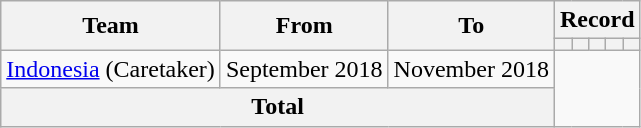<table class=wikitable style="text-align: center">
<tr>
<th rowspan=2>Team</th>
<th rowspan=2>From</th>
<th rowspan=2>To</th>
<th colspan=5>Record</th>
</tr>
<tr>
<th></th>
<th></th>
<th></th>
<th></th>
<th></th>
</tr>
<tr>
<td align=left><a href='#'>Indonesia</a> (Caretaker)</td>
<td align=left>September 2018</td>
<td align=left>November 2018<br></td>
</tr>
<tr>
<th colspan="3">Total<br></th>
</tr>
</table>
